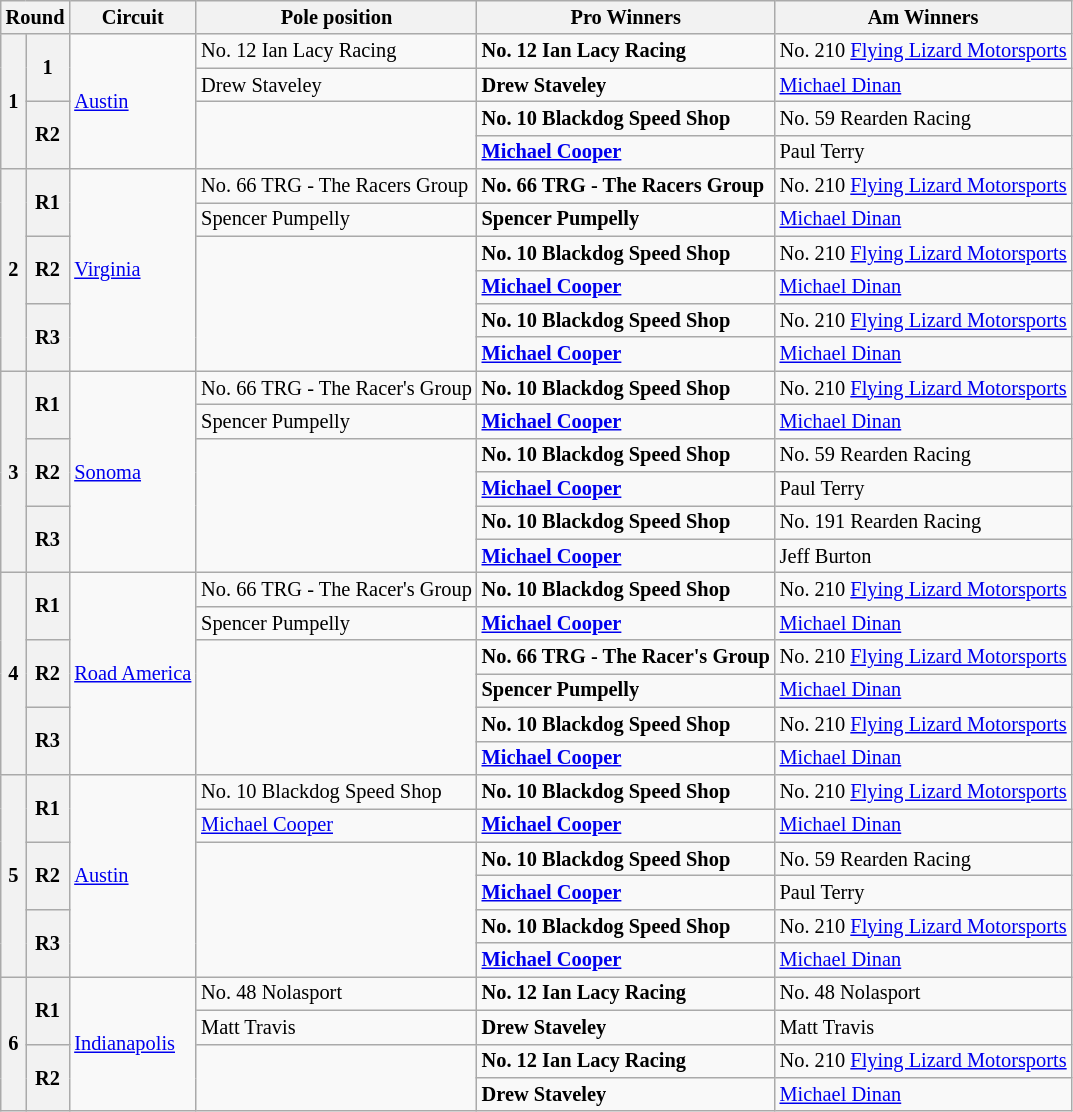<table class="wikitable" style="font-size:85%;">
<tr>
<th colspan=2>Round</th>
<th>Circuit</th>
<th>Pole position</th>
<th>Pro Winners</th>
<th>Am Winners</th>
</tr>
<tr>
<th rowspan=4>1</th>
<th rowspan=2>1</th>
<td rowspan=4> <a href='#'>Austin</a></td>
<td> No. 12 Ian Lacy Racing</td>
<td><strong> No. 12 Ian Lacy Racing</strong></td>
<td> No. 210 <a href='#'>Flying Lizard Motorsports</a></td>
</tr>
<tr>
<td> Drew Staveley</td>
<td><strong> Drew Staveley</strong></td>
<td> <a href='#'>Michael Dinan</a></td>
</tr>
<tr>
<th rowspan=2>R2</th>
<td rowspan=2></td>
<td><strong> No. 10 Blackdog Speed Shop</strong></td>
<td> No. 59 Rearden Racing</td>
</tr>
<tr>
<td><strong> <a href='#'>Michael Cooper</a></strong></td>
<td> Paul Terry</td>
</tr>
<tr>
<th rowspan=6>2</th>
<th rowspan=2>R1</th>
<td rowspan=6> <a href='#'>Virginia</a></td>
<td> No. 66 TRG - The Racers Group</td>
<td> <strong>No. 66 TRG - The Racers Group</strong></td>
<td> No. 210 <a href='#'>Flying Lizard Motorsports</a></td>
</tr>
<tr>
<td> Spencer Pumpelly</td>
<td><strong> Spencer Pumpelly</strong></td>
<td> <a href='#'>Michael Dinan</a></td>
</tr>
<tr>
<th rowspan=2>R2</th>
<td rowspan=4></td>
<td><strong> No. 10 Blackdog Speed Shop</strong></td>
<td> No. 210 <a href='#'>Flying Lizard Motorsports</a></td>
</tr>
<tr>
<td><strong> <a href='#'>Michael Cooper</a></strong></td>
<td> <a href='#'>Michael Dinan</a></td>
</tr>
<tr>
<th rowspan=2>R3</th>
<td><strong> No. 10 Blackdog Speed Shop</strong></td>
<td> No. 210 <a href='#'>Flying Lizard Motorsports</a></td>
</tr>
<tr>
<td><strong> <a href='#'>Michael Cooper</a></strong></td>
<td> <a href='#'>Michael Dinan</a></td>
</tr>
<tr>
<th rowspan=6>3</th>
<th rowspan=2>R1</th>
<td rowspan=6> <a href='#'>Sonoma</a></td>
<td> No. 66 TRG - The Racer's Group</td>
<td><strong> No. 10 Blackdog Speed Shop</strong></td>
<td> No. 210 <a href='#'>Flying Lizard Motorsports</a></td>
</tr>
<tr>
<td> Spencer Pumpelly</td>
<td><strong> <a href='#'>Michael Cooper</a></strong></td>
<td> <a href='#'>Michael Dinan</a></td>
</tr>
<tr>
<th rowspan=2>R2</th>
<td rowspan=4></td>
<td><strong> No. 10 Blackdog Speed Shop</strong></td>
<td> No. 59 Rearden Racing</td>
</tr>
<tr>
<td><strong> <a href='#'>Michael Cooper</a></strong></td>
<td> Paul Terry</td>
</tr>
<tr>
<th rowspan=2>R3</th>
<td><strong> No. 10 Blackdog Speed Shop</strong></td>
<td> No. 191 Rearden Racing</td>
</tr>
<tr>
<td><strong> <a href='#'>Michael Cooper</a></strong></td>
<td> Jeff Burton</td>
</tr>
<tr>
<th rowspan=6>4</th>
<th rowspan=2>R1</th>
<td rowspan=6> <a href='#'>Road America</a></td>
<td> No. 66 TRG - The Racer's Group</td>
<td><strong> No. 10 Blackdog Speed Shop</strong></td>
<td> No. 210 <a href='#'>Flying Lizard Motorsports</a></td>
</tr>
<tr>
<td> Spencer Pumpelly</td>
<td><strong> <a href='#'>Michael Cooper</a></strong></td>
<td> <a href='#'>Michael Dinan</a></td>
</tr>
<tr>
<th rowspan=2>R2</th>
<td rowspan=4></td>
<td><strong> No. 66 TRG - The Racer's Group</strong></td>
<td> No. 210 <a href='#'>Flying Lizard Motorsports</a></td>
</tr>
<tr>
<td><strong> Spencer Pumpelly</strong></td>
<td> <a href='#'>Michael Dinan</a></td>
</tr>
<tr>
<th rowspan=2>R3</th>
<td><strong> No. 10 Blackdog Speed Shop</strong></td>
<td> No. 210 <a href='#'>Flying Lizard Motorsports</a></td>
</tr>
<tr>
<td><strong> <a href='#'>Michael Cooper</a></strong></td>
<td> <a href='#'>Michael Dinan</a></td>
</tr>
<tr>
<th rowspan=6>5</th>
<th rowspan=2>R1</th>
<td rowspan=6> <a href='#'>Austin</a></td>
<td> No. 10 Blackdog Speed Shop</td>
<td><strong> No. 10 Blackdog Speed Shop</strong></td>
<td> No. 210 <a href='#'>Flying Lizard Motorsports</a></td>
</tr>
<tr>
<td> <a href='#'>Michael Cooper</a></td>
<td><strong> <a href='#'>Michael Cooper</a></strong></td>
<td> <a href='#'>Michael Dinan</a></td>
</tr>
<tr>
<th rowspan=2>R2</th>
<td rowspan=4></td>
<td><strong> No. 10 Blackdog Speed Shop</strong></td>
<td> No. 59 Rearden Racing</td>
</tr>
<tr>
<td><strong> <a href='#'>Michael Cooper</a></strong></td>
<td> Paul Terry</td>
</tr>
<tr>
<th rowspan=2>R3</th>
<td><strong> No. 10 Blackdog Speed Shop</strong></td>
<td> No. 210 <a href='#'>Flying Lizard Motorsports</a></td>
</tr>
<tr>
<td><strong> <a href='#'>Michael Cooper</a></strong></td>
<td> <a href='#'>Michael Dinan</a></td>
</tr>
<tr>
<th rowspan=4>6</th>
<th rowspan=2>R1</th>
<td rowspan=4> <a href='#'>Indianapolis</a></td>
<td> No. 48 Nolasport</td>
<td><strong> No. 12 Ian Lacy Racing</strong></td>
<td> No. 48 Nolasport</td>
</tr>
<tr>
<td> Matt Travis</td>
<td><strong> Drew Staveley</strong></td>
<td> Matt Travis</td>
</tr>
<tr>
<th rowspan=2>R2</th>
<td rowspan=2></td>
<td><strong> No. 12 Ian Lacy Racing</strong></td>
<td> No. 210 <a href='#'>Flying Lizard Motorsports</a></td>
</tr>
<tr>
<td><strong> Drew Staveley</strong></td>
<td> <a href='#'>Michael Dinan</a></td>
</tr>
</table>
